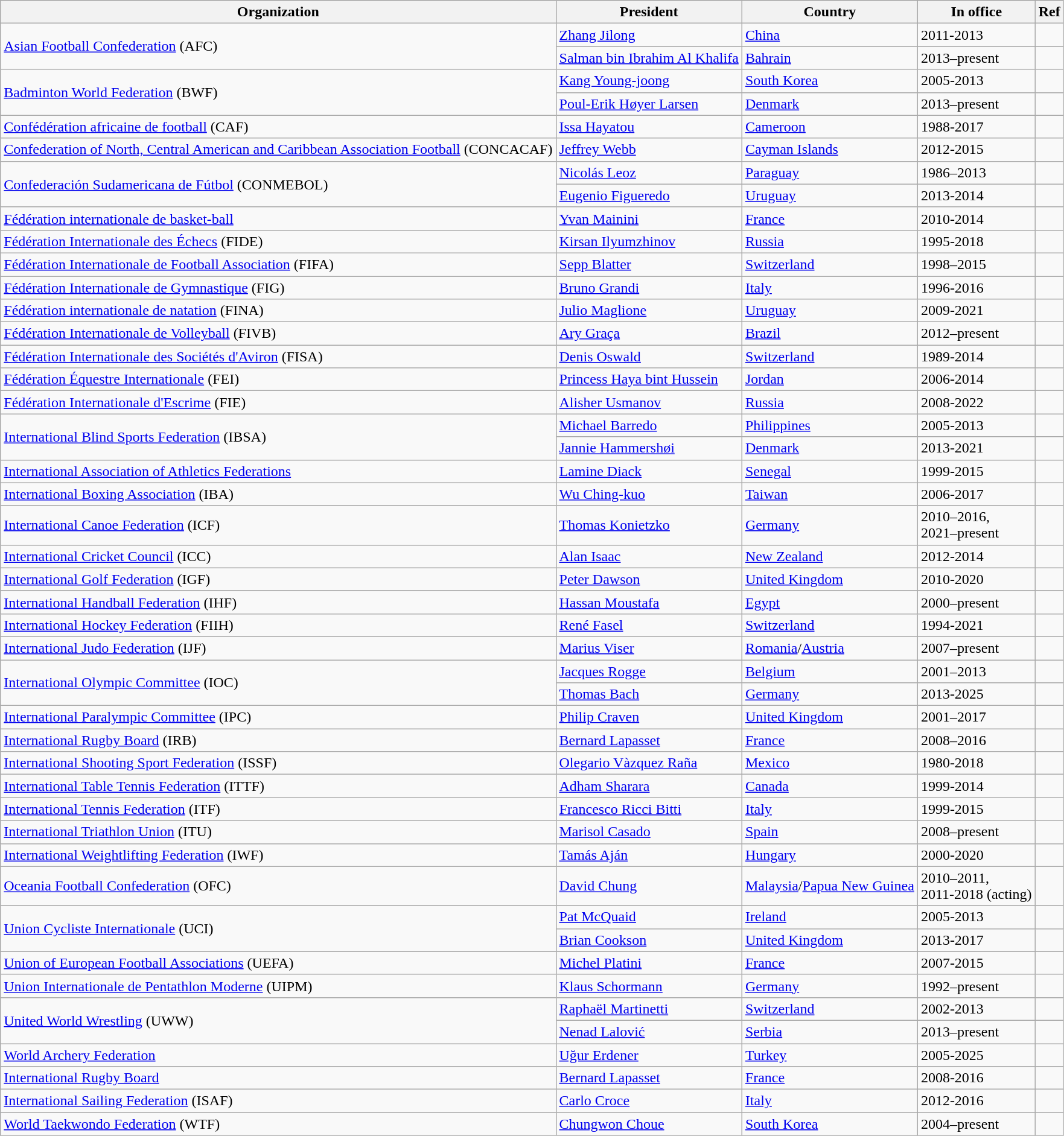<table class="wikitable unsortable">
<tr>
<th>Organization</th>
<th>President</th>
<th>Country</th>
<th>In office</th>
<th>Ref</th>
</tr>
<tr>
<td rowspan="2"><a href='#'>Asian Football Confederation</a> (AFC)</td>
<td><a href='#'>Zhang Jilong</a></td>
<td><a href='#'>China</a></td>
<td>2011-2013</td>
<td></td>
</tr>
<tr>
<td><a href='#'>Salman bin Ibrahim Al Khalifa</a></td>
<td><a href='#'>Bahrain</a></td>
<td>2013–present</td>
<td></td>
</tr>
<tr>
<td rowspan="2"><a href='#'>Badminton World Federation</a> (BWF)</td>
<td><a href='#'>Kang Young-joong</a></td>
<td><a href='#'>South Korea</a></td>
<td>2005-2013</td>
<td></td>
</tr>
<tr>
<td><a href='#'>Poul-Erik Høyer Larsen</a></td>
<td><a href='#'>Denmark</a></td>
<td>2013–present</td>
<td></td>
</tr>
<tr>
<td><a href='#'>Confédération africaine de football</a> (CAF)</td>
<td><a href='#'>Issa Hayatou</a></td>
<td><a href='#'>Cameroon</a></td>
<td>1988-2017</td>
<td></td>
</tr>
<tr>
<td><a href='#'>Confederation of North, Central American and Caribbean Association Football</a> (CONCACAF)</td>
<td><a href='#'>Jeffrey Webb</a></td>
<td><a href='#'>Cayman Islands</a></td>
<td>2012-2015</td>
<td></td>
</tr>
<tr>
<td rowspan="2"><a href='#'>Confederación Sudamericana de Fútbol</a> (CONMEBOL)</td>
<td><a href='#'>Nicolás Leoz</a></td>
<td><a href='#'>Paraguay</a></td>
<td>1986–2013</td>
<td></td>
</tr>
<tr>
<td><a href='#'>Eugenio Figueredo</a></td>
<td><a href='#'>Uruguay</a></td>
<td>2013-2014</td>
<td></td>
</tr>
<tr>
<td><a href='#'>Fédération internationale de basket-ball</a></td>
<td><a href='#'>Yvan Mainini</a></td>
<td><a href='#'>France</a></td>
<td>2010-2014</td>
<td></td>
</tr>
<tr>
<td><a href='#'>Fédération Internationale des Échecs</a> (FIDE)</td>
<td><a href='#'>Kirsan Ilyumzhinov</a></td>
<td><a href='#'>Russia</a></td>
<td>1995-2018</td>
<td></td>
</tr>
<tr>
<td><a href='#'>Fédération Internationale de Football Association</a> (FIFA)</td>
<td><a href='#'>Sepp Blatter</a></td>
<td><a href='#'>Switzerland</a></td>
<td>1998–2015</td>
<td></td>
</tr>
<tr>
<td><a href='#'>Fédération Internationale de Gymnastique</a> (FIG)</td>
<td><a href='#'>Bruno Grandi</a></td>
<td><a href='#'>Italy</a></td>
<td>1996-2016</td>
<td></td>
</tr>
<tr>
<td><a href='#'>Fédération internationale de natation</a> (FINA)</td>
<td><a href='#'>Julio Maglione</a></td>
<td><a href='#'>Uruguay</a></td>
<td>2009-2021</td>
<td></td>
</tr>
<tr>
<td><a href='#'>Fédération Internationale de Volleyball</a> (FIVB)</td>
<td><a href='#'>Ary Graça</a></td>
<td><a href='#'>Brazil</a></td>
<td>2012–present</td>
<td></td>
</tr>
<tr>
<td><a href='#'>Fédération Internationale des Sociétés d'Aviron</a> (FISA)</td>
<td><a href='#'>Denis Oswald</a></td>
<td><a href='#'>Switzerland</a></td>
<td>1989-2014</td>
<td></td>
</tr>
<tr>
<td><a href='#'>Fédération Équestre Internationale</a> (FEI)</td>
<td><a href='#'>Princess Haya bint Hussein</a></td>
<td><a href='#'>Jordan</a></td>
<td>2006-2014</td>
<td></td>
</tr>
<tr>
<td><a href='#'>Fédération Internationale d'Escrime</a> (FIE)</td>
<td><a href='#'>Alisher Usmanov</a></td>
<td><a href='#'>Russia</a></td>
<td>2008-2022</td>
<td></td>
</tr>
<tr>
<td rowspan="2"><a href='#'>International Blind Sports Federation</a> (IBSA)</td>
<td><a href='#'>Michael Barredo</a></td>
<td><a href='#'>Philippines</a></td>
<td>2005-2013</td>
<td></td>
</tr>
<tr>
<td><a href='#'>Jannie Hammershøi</a></td>
<td><a href='#'>Denmark</a></td>
<td>2013-2021</td>
<td></td>
</tr>
<tr>
<td><a href='#'>International Association of Athletics Federations</a></td>
<td><a href='#'>Lamine Diack</a></td>
<td><a href='#'>Senegal</a></td>
<td>1999-2015</td>
<td></td>
</tr>
<tr>
<td><a href='#'>International Boxing Association</a> (IBA)</td>
<td><a href='#'>Wu Ching-kuo</a></td>
<td><a href='#'>Taiwan</a></td>
<td>2006-2017</td>
<td></td>
</tr>
<tr>
<td><a href='#'>International Canoe Federation</a> (ICF)</td>
<td><a href='#'>Thomas Konietzko</a></td>
<td><a href='#'>Germany</a></td>
<td>2010–2016,<br> 2021–present</td>
<td></td>
</tr>
<tr>
<td><a href='#'>International Cricket Council</a> (ICC)</td>
<td><a href='#'>Alan Isaac</a></td>
<td><a href='#'>New Zealand</a></td>
<td>2012-2014</td>
<td></td>
</tr>
<tr>
<td><a href='#'>International Golf Federation</a> (IGF)</td>
<td><a href='#'>Peter Dawson</a></td>
<td><a href='#'>United Kingdom</a></td>
<td>2010-2020</td>
<td></td>
</tr>
<tr>
<td><a href='#'>International Handball Federation</a> (IHF)</td>
<td><a href='#'>Hassan Moustafa</a></td>
<td><a href='#'>Egypt</a></td>
<td>2000–present</td>
<td></td>
</tr>
<tr>
<td><a href='#'>International Hockey Federation</a> (FIIH)</td>
<td><a href='#'>René Fasel</a></td>
<td><a href='#'>Switzerland</a></td>
<td>1994-2021</td>
<td></td>
</tr>
<tr>
<td><a href='#'>International Judo Federation</a> (IJF)</td>
<td><a href='#'>Marius Viser</a></td>
<td><a href='#'>Romania</a>/<a href='#'>Austria</a></td>
<td>2007–present</td>
<td></td>
</tr>
<tr>
<td rowspan="2"><a href='#'>International Olympic Committee</a> (IOC)</td>
<td><a href='#'>Jacques Rogge</a></td>
<td><a href='#'>Belgium</a></td>
<td>2001–2013</td>
<td></td>
</tr>
<tr>
<td><a href='#'>Thomas Bach</a></td>
<td><a href='#'>Germany</a></td>
<td>2013-2025</td>
<td></td>
</tr>
<tr>
<td><a href='#'>International Paralympic Committee</a> (IPC)</td>
<td><a href='#'>Philip Craven</a></td>
<td><a href='#'>United Kingdom</a></td>
<td>2001–2017</td>
<td></td>
</tr>
<tr>
<td><a href='#'>International Rugby Board</a> (IRB)</td>
<td><a href='#'>Bernard Lapasset</a></td>
<td><a href='#'>France</a></td>
<td>2008–2016</td>
<td></td>
</tr>
<tr>
<td><a href='#'>International Shooting Sport Federation</a> (ISSF)</td>
<td><a href='#'>Olegario Vàzquez Raña</a></td>
<td><a href='#'>Mexico</a></td>
<td>1980-2018</td>
<td></td>
</tr>
<tr>
<td><a href='#'>International Table Tennis Federation</a> (ITTF)</td>
<td><a href='#'>Adham Sharara</a></td>
<td><a href='#'>Canada</a></td>
<td>1999-2014</td>
<td></td>
</tr>
<tr>
<td><a href='#'>International Tennis Federation</a> (ITF)</td>
<td><a href='#'>Francesco Ricci Bitti</a></td>
<td><a href='#'>Italy</a></td>
<td>1999-2015</td>
<td></td>
</tr>
<tr>
<td><a href='#'>International Triathlon Union</a> (ITU)</td>
<td><a href='#'>Marisol Casado</a></td>
<td><a href='#'>Spain</a></td>
<td>2008–present</td>
<td></td>
</tr>
<tr>
<td><a href='#'>International Weightlifting Federation</a> (IWF)</td>
<td><a href='#'>Tamás Aján</a></td>
<td><a href='#'>Hungary</a></td>
<td>2000-2020</td>
<td></td>
</tr>
<tr>
<td><a href='#'>Oceania Football Confederation</a> (OFC)</td>
<td><a href='#'>David Chung</a></td>
<td><a href='#'>Malaysia</a>/<a href='#'>Papua New Guinea</a></td>
<td>2010–2011,<br> 2011-2018 (acting)</td>
<td></td>
</tr>
<tr>
<td rowspan="2"><a href='#'>Union Cycliste Internationale</a> (UCI)</td>
<td><a href='#'>Pat McQuaid</a></td>
<td><a href='#'>Ireland</a></td>
<td>2005-2013</td>
<td></td>
</tr>
<tr>
<td><a href='#'>Brian Cookson</a></td>
<td><a href='#'>United Kingdom</a></td>
<td>2013-2017</td>
<td></td>
</tr>
<tr>
<td><a href='#'>Union of European Football Associations</a> (UEFA)</td>
<td><a href='#'>Michel Platini</a></td>
<td><a href='#'>France</a></td>
<td>2007-2015</td>
<td></td>
</tr>
<tr>
<td><a href='#'>Union Internationale de Pentathlon Moderne</a> (UIPM)</td>
<td><a href='#'>Klaus Schormann</a></td>
<td><a href='#'>Germany</a></td>
<td>1992–present</td>
<td></td>
</tr>
<tr>
<td rowspan="2"><a href='#'>United World Wrestling</a> (UWW)</td>
<td><a href='#'>Raphaël Martinetti</a></td>
<td><a href='#'>Switzerland</a></td>
<td>2002-2013</td>
<td></td>
</tr>
<tr>
<td><a href='#'>Nenad Lalović</a></td>
<td><a href='#'>Serbia</a></td>
<td>2013–present</td>
<td></td>
</tr>
<tr>
<td><a href='#'>World Archery Federation</a></td>
<td><a href='#'>Uğur Erdener</a></td>
<td><a href='#'>Turkey</a></td>
<td>2005-2025</td>
<td></td>
</tr>
<tr>
<td><a href='#'>International Rugby Board</a></td>
<td><a href='#'>Bernard Lapasset</a></td>
<td><a href='#'>France</a></td>
<td>2008-2016</td>
<td></td>
</tr>
<tr>
<td><a href='#'>International Sailing Federation</a> (ISAF)</td>
<td><a href='#'>Carlo Croce</a></td>
<td><a href='#'>Italy</a></td>
<td>2012-2016</td>
<td></td>
</tr>
<tr>
<td><a href='#'>World Taekwondo Federation</a> (WTF)</td>
<td><a href='#'>Chungwon Choue</a></td>
<td><a href='#'>South Korea</a></td>
<td>2004–present</td>
<td></td>
</tr>
</table>
